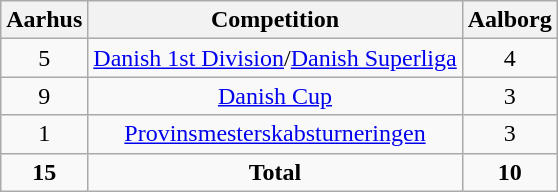<table class="wikitable sortable"  style="width:auto; margin:auto;">
<tr>
<th>Aarhus</th>
<th>Competition</th>
<th>Aalborg</th>
</tr>
<tr style="text-align:center;">
<td>5</td>
<td><a href='#'>Danish 1st Division</a>/<a href='#'>Danish Superliga</a></td>
<td>4</td>
</tr>
<tr style="text-align:center;">
<td>9</td>
<td><a href='#'>Danish Cup</a></td>
<td>3</td>
</tr>
<tr style="text-align:center;">
<td>1</td>
<td><a href='#'>Provinsmesterskabsturneringen</a></td>
<td>3</td>
</tr>
<tr align="center">
<td><strong>15</strong></td>
<td><strong>Total</strong></td>
<td><strong>10</strong></td>
</tr>
</table>
